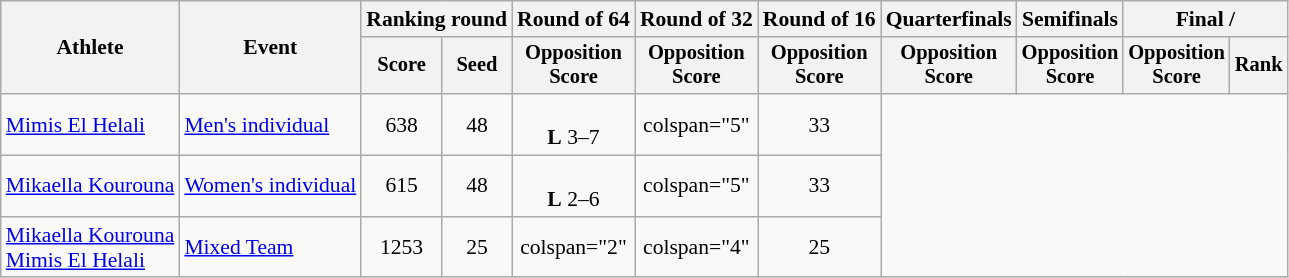<table class="wikitable" style="font-size:90%">
<tr>
<th rowspan=2>Athlete</th>
<th rowspan=2>Event</th>
<th colspan=2>Ranking round</th>
<th>Round of 64</th>
<th>Round of 32</th>
<th>Round of 16</th>
<th>Quarterfinals</th>
<th>Semifinals</th>
<th colspan=2>Final / </th>
</tr>
<tr style="font-size:95%">
<th>Score</th>
<th>Seed</th>
<th>Opposition<br>Score</th>
<th>Opposition<br>Score</th>
<th>Opposition<br>Score</th>
<th>Opposition<br>Score</th>
<th>Opposition<br>Score</th>
<th>Opposition<br>Score</th>
<th>Rank</th>
</tr>
<tr align=center>
<td align=left><a href='#'>Mimis El Helali</a></td>
<td align=left><a href='#'>Men's individual</a></td>
<td>638</td>
<td>48</td>
<td><br> <strong>L</strong> 3–7</td>
<td>colspan="5" </td>
<td>33</td>
</tr>
<tr align=center>
<td align=left><a href='#'>Mikaella Kourouna</a></td>
<td align=left><a href='#'>Women's individual</a></td>
<td>615</td>
<td>48</td>
<td><br> <strong>L</strong> 2–6</td>
<td>colspan="5" </td>
<td>33</td>
</tr>
<tr align=center>
<td align=left><a href='#'>Mikaella Kourouna</a><br><a href='#'>Mimis El Helali</a></td>
<td align=left><a href='#'>Mixed Team</a></td>
<td>1253</td>
<td>25</td>
<td>colspan="2" </td>
<td>colspan="4" </td>
<td>25</td>
</tr>
</table>
